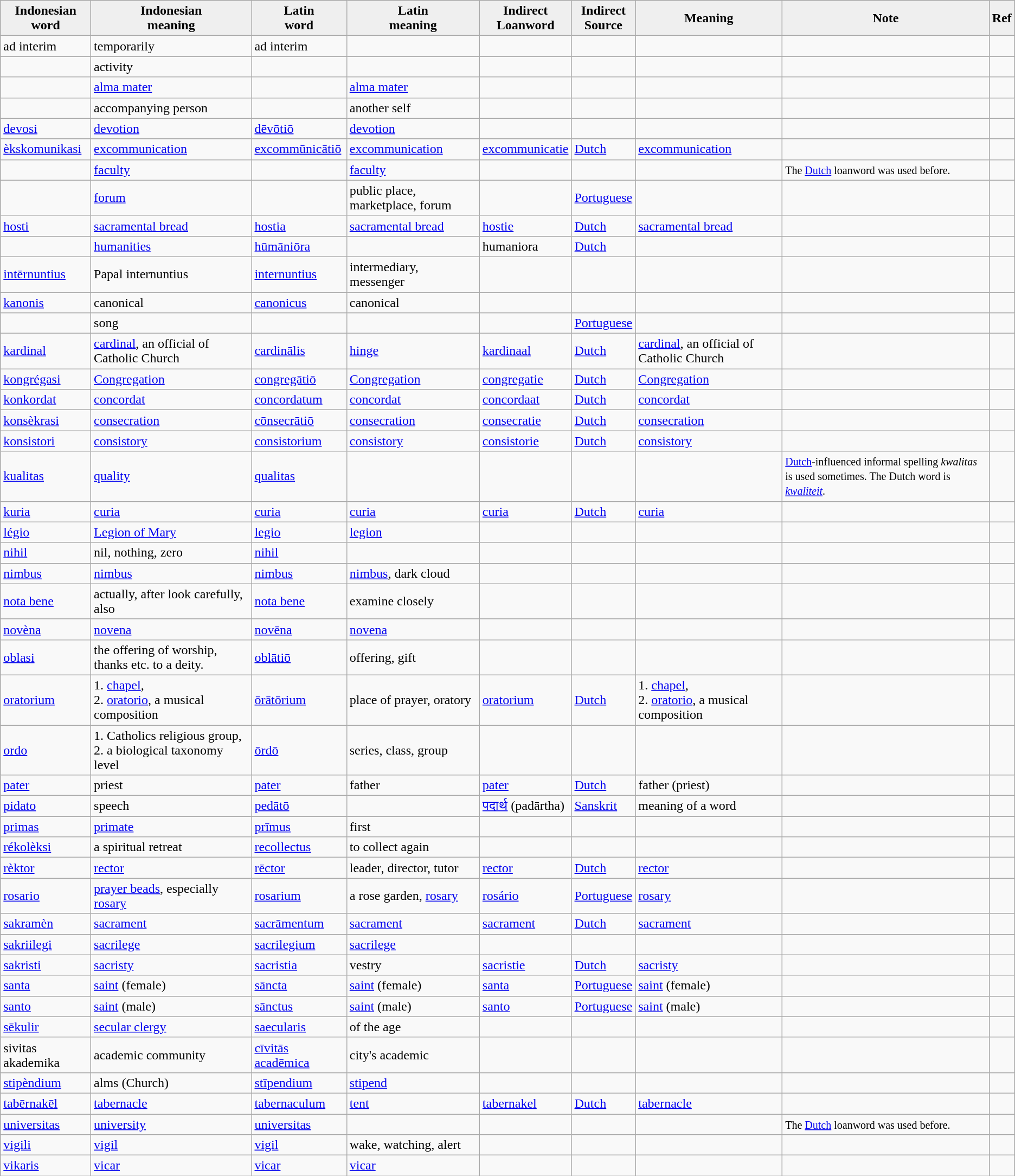<table class="wikitable">
<tr>
<th style="background:#efefef;">Indonesian<br>word</th>
<th style="background:#efefef;">Indonesian<br>meaning</th>
<th style="background:#efefef;">Latin<br>word</th>
<th style="background:#efefef;">Latin<br>meaning</th>
<th style="background:#efefef;">Indirect<br>Loanword</th>
<th style="background:#efefef;">Indirect<br>Source</th>
<th style="background:#efefef;">Meaning</th>
<th style="background:#efefef;">Note</th>
<th style="background:#efefef;">Ref</th>
</tr>
<tr>
<td>ad interim</td>
<td>temporarily</td>
<td>ad interim</td>
<td></td>
<td></td>
<td></td>
<td></td>
<td></td>
<td></td>
</tr>
<tr>
<td></td>
<td>activity</td>
<td></td>
<td></td>
<td></td>
<td></td>
<td></td>
<td></td>
<td></td>
</tr>
<tr>
<td></td>
<td><a href='#'>alma mater</a></td>
<td> </td>
<td><a href='#'>alma mater</a></td>
<td></td>
<td></td>
<td></td>
<td></td>
<td></td>
</tr>
<tr>
<td></td>
<td>accompanying person</td>
<td></td>
<td>another self</td>
<td></td>
<td></td>
<td></td>
<td></td>
<td></td>
</tr>
<tr>
<td><a href='#'>devosi</a></td>
<td><a href='#'>devotion</a></td>
<td><a href='#'>dēvōtiō</a></td>
<td><a href='#'>devotion</a></td>
<td></td>
<td></td>
<td></td>
<td></td>
<td></td>
</tr>
<tr>
<td><a href='#'>èkskomunikasi</a></td>
<td><a href='#'>excommunication</a></td>
<td><a href='#'>excommūnicātiō</a></td>
<td><a href='#'>excommunication</a></td>
<td><a href='#'>excommunicatie</a></td>
<td><a href='#'>Dutch</a></td>
<td><a href='#'>excommunication</a></td>
<td></td>
<td></td>
</tr>
<tr>
<td></td>
<td><a href='#'>faculty</a></td>
<td></td>
<td><a href='#'>faculty</a></td>
<td></td>
<td></td>
<td></td>
<td><small>The <a href='#'>Dutch</a> loanword <em></em> was used before.</small></td>
<td></td>
</tr>
<tr>
<td></td>
<td><a href='#'>forum</a></td>
<td></td>
<td>public place, marketplace, forum</td>
<td></td>
<td><a href='#'>Portuguese</a></td>
<td></td>
<td></td>
<td></td>
</tr>
<tr>
<td><a href='#'>hosti</a></td>
<td><a href='#'>sacramental bread</a></td>
<td><a href='#'>hostia</a></td>
<td><a href='#'>sacramental bread</a></td>
<td><a href='#'>hostie</a></td>
<td><a href='#'>Dutch</a></td>
<td><a href='#'>sacramental bread</a></td>
<td></td>
<td></td>
</tr>
<tr>
<td></td>
<td><a href='#'>humanities</a></td>
<td><a href='#'>hūmāniōra</a></td>
<td></td>
<td>humaniora</td>
<td><a href='#'>Dutch</a></td>
<td></td>
<td></td>
<td></td>
</tr>
<tr>
<td><a href='#'>intērnuntius</a></td>
<td>Papal internuntius</td>
<td><a href='#'>internuntius</a></td>
<td>intermediary, messenger</td>
<td></td>
<td></td>
<td></td>
<td></td>
<td></td>
</tr>
<tr>
<td><a href='#'>kanonis</a></td>
<td>canonical</td>
<td><a href='#'>canonicus</a></td>
<td>canonical</td>
<td></td>
<td></td>
<td></td>
<td></td>
<td></td>
</tr>
<tr>
<td></td>
<td>song</td>
<td></td>
<td></td>
<td></td>
<td><a href='#'>Portuguese</a></td>
<td></td>
<td></td>
<td></td>
</tr>
<tr>
<td><a href='#'>kardinal</a></td>
<td><a href='#'>cardinal</a>, an official of Catholic Church</td>
<td><a href='#'>cardinālis</a></td>
<td><a href='#'>hinge</a></td>
<td><a href='#'>kardinaal</a></td>
<td><a href='#'>Dutch</a></td>
<td><a href='#'>cardinal</a>, an official of Catholic Church</td>
<td></td>
<td></td>
</tr>
<tr>
<td><a href='#'>kongrégasi</a></td>
<td><a href='#'>Congregation</a></td>
<td><a href='#'>congregātiō</a></td>
<td><a href='#'>Congregation</a></td>
<td><a href='#'>congregatie</a></td>
<td><a href='#'>Dutch</a></td>
<td><a href='#'>Congregation</a></td>
<td></td>
<td></td>
</tr>
<tr>
<td><a href='#'>konkordat</a></td>
<td><a href='#'>concordat</a></td>
<td><a href='#'>concordatum</a></td>
<td><a href='#'>concordat</a></td>
<td><a href='#'>concordaat</a></td>
<td><a href='#'>Dutch</a></td>
<td><a href='#'>concordat</a></td>
<td></td>
<td></td>
</tr>
<tr>
<td><a href='#'>konsèkrasi</a></td>
<td><a href='#'>consecration</a></td>
<td><a href='#'>cōnsecrātiō</a></td>
<td><a href='#'>consecration</a></td>
<td><a href='#'>consecratie</a></td>
<td><a href='#'>Dutch</a></td>
<td><a href='#'>consecration</a></td>
<td></td>
<td></td>
</tr>
<tr>
<td><a href='#'>konsistori</a></td>
<td><a href='#'>consistory</a></td>
<td><a href='#'>consistorium</a></td>
<td><a href='#'>consistory</a></td>
<td><a href='#'>consistorie</a></td>
<td><a href='#'>Dutch</a></td>
<td><a href='#'>consistory</a></td>
<td></td>
<td></td>
</tr>
<tr>
<td><a href='#'>kualitas</a></td>
<td><a href='#'>quality</a></td>
<td><a href='#'>qualitas</a></td>
<td></td>
<td></td>
<td></td>
<td></td>
<td><small><a href='#'>Dutch</a>-influenced informal spelling <em>kwalitas</em> is used sometimes. The Dutch word is <em><a href='#'>kwaliteit</a></em>.</small></td>
<td></td>
</tr>
<tr>
<td><a href='#'>kuria</a></td>
<td><a href='#'>curia</a></td>
<td><a href='#'>curia</a></td>
<td><a href='#'>curia</a></td>
<td><a href='#'>curia</a></td>
<td><a href='#'>Dutch</a></td>
<td><a href='#'>curia</a></td>
<td></td>
<td></td>
</tr>
<tr>
<td><a href='#'>légio</a></td>
<td><a href='#'>Legion of Mary</a></td>
<td><a href='#'>legio</a></td>
<td><a href='#'>legion</a></td>
<td></td>
<td></td>
<td></td>
<td></td>
<td></td>
</tr>
<tr>
<td><a href='#'>nihil</a></td>
<td>nil, nothing, zero</td>
<td><a href='#'>nihil</a></td>
<td></td>
<td></td>
<td></td>
<td></td>
<td></td>
<td></td>
</tr>
<tr>
<td><a href='#'>nimbus</a></td>
<td><a href='#'>nimbus</a></td>
<td><a href='#'>nimbus</a></td>
<td><a href='#'>nimbus</a>, dark cloud</td>
<td></td>
<td></td>
<td></td>
<td></td>
<td></td>
</tr>
<tr>
<td><a href='#'>nota bene</a></td>
<td>actually, after look carefully, also</td>
<td><a href='#'>nota bene</a></td>
<td>examine closely</td>
<td></td>
<td></td>
<td></td>
<td></td>
<td></td>
</tr>
<tr>
<td><a href='#'>novèna</a></td>
<td><a href='#'>novena</a></td>
<td><a href='#'>novēna</a></td>
<td><a href='#'>novena</a></td>
<td></td>
<td></td>
<td></td>
<td></td>
<td></td>
</tr>
<tr>
<td><a href='#'>oblasi</a></td>
<td>the offering of worship, thanks etc. to a deity.</td>
<td><a href='#'>oblātiō</a></td>
<td>offering, gift</td>
<td></td>
<td></td>
<td></td>
<td></td>
<td></td>
</tr>
<tr>
<td><a href='#'>oratorium</a></td>
<td>1. <a href='#'>chapel</a>, <br>2. <a href='#'>oratorio</a>, a musical composition</td>
<td><a href='#'>ōrātōrium</a></td>
<td>place of prayer, oratory</td>
<td><a href='#'>oratorium</a></td>
<td><a href='#'>Dutch</a></td>
<td>1. <a href='#'>chapel</a>, <br>2. <a href='#'>oratorio</a>, a musical composition</td>
<td></td>
<td></td>
</tr>
<tr>
<td><a href='#'>ordo</a></td>
<td>1. Catholics religious group, <br>2. a biological taxonomy level</td>
<td><a href='#'>ōrdō</a></td>
<td>series, class, group</td>
<td></td>
<td></td>
<td></td>
<td></td>
<td></td>
</tr>
<tr>
<td><a href='#'>pater</a></td>
<td>priest</td>
<td><a href='#'>pater</a></td>
<td>father</td>
<td><a href='#'>pater</a></td>
<td><a href='#'>Dutch</a></td>
<td>father (priest)</td>
<td></td>
<td></td>
</tr>
<tr>
<td><a href='#'>pidato</a></td>
<td>speech</td>
<td><a href='#'>pedātō</a></td>
<td></td>
<td><a href='#'>पदार्थ</a> (padārtha)</td>
<td><a href='#'>Sanskrit</a></td>
<td>meaning of a word</td>
<td></td>
<td></td>
</tr>
<tr>
<td><a href='#'>primas</a></td>
<td><a href='#'>primate</a></td>
<td><a href='#'>prīmus</a></td>
<td>first</td>
<td></td>
<td></td>
<td></td>
<td></td>
<td></td>
</tr>
<tr>
<td><a href='#'>rékolèksi</a></td>
<td>a spiritual retreat</td>
<td><a href='#'>recollectus</a></td>
<td>to collect again</td>
<td></td>
<td></td>
<td></td>
<td></td>
<td></td>
</tr>
<tr>
<td><a href='#'>rèktor</a></td>
<td><a href='#'>rector</a></td>
<td><a href='#'>rēctor</a></td>
<td>leader, director, tutor</td>
<td><a href='#'>rector</a></td>
<td><a href='#'>Dutch</a></td>
<td><a href='#'>rector</a></td>
<td></td>
<td></td>
</tr>
<tr>
<td><a href='#'>rosario</a></td>
<td><a href='#'>prayer beads</a>, especially <a href='#'>rosary</a></td>
<td><a href='#'>rosarium</a></td>
<td>a rose garden, <a href='#'>rosary</a></td>
<td><a href='#'>rosário</a></td>
<td><a href='#'>Portuguese</a></td>
<td><a href='#'>rosary</a></td>
<td></td>
<td></td>
</tr>
<tr>
<td><a href='#'>sakramèn</a></td>
<td><a href='#'>sacrament</a></td>
<td><a href='#'>sacrāmentum</a></td>
<td><a href='#'>sacrament</a></td>
<td><a href='#'>sacrament</a></td>
<td><a href='#'>Dutch</a></td>
<td><a href='#'>sacrament</a></td>
<td></td>
<td></td>
</tr>
<tr>
<td><a href='#'>sakriilegi</a></td>
<td><a href='#'>sacrilege</a></td>
<td><a href='#'>sacrilegium</a></td>
<td><a href='#'>sacrilege</a></td>
<td></td>
<td></td>
<td></td>
<td></td>
<td></td>
</tr>
<tr>
<td><a href='#'>sakristi</a></td>
<td><a href='#'>sacristy</a></td>
<td><a href='#'>sacristia</a></td>
<td>vestry</td>
<td><a href='#'>sacristie</a></td>
<td><a href='#'>Dutch</a></td>
<td><a href='#'>sacristy</a></td>
<td></td>
<td></td>
</tr>
<tr>
<td><a href='#'>santa</a></td>
<td><a href='#'>saint</a> (female)</td>
<td><a href='#'>sāncta</a></td>
<td><a href='#'>saint</a> (female)</td>
<td><a href='#'>santa</a></td>
<td><a href='#'>Portuguese</a></td>
<td><a href='#'>saint</a> (female)</td>
<td></td>
<td></td>
</tr>
<tr>
<td><a href='#'>santo</a></td>
<td><a href='#'>saint</a> (male)</td>
<td><a href='#'>sānctus</a></td>
<td><a href='#'>saint</a> (male)</td>
<td><a href='#'>santo</a></td>
<td><a href='#'>Portuguese</a></td>
<td><a href='#'>saint</a> (male)</td>
<td></td>
<td></td>
</tr>
<tr>
<td><a href='#'>sēkulir</a></td>
<td><a href='#'>secular clergy</a></td>
<td><a href='#'>saecularis</a></td>
<td>of the age</td>
<td></td>
<td></td>
<td></td>
<td></td>
<td></td>
</tr>
<tr>
<td>sivitas akademika</td>
<td>academic community</td>
<td><a href='#'>cīvitās</a> <a href='#'>acadēmica</a></td>
<td>city's academic</td>
<td></td>
<td></td>
<td></td>
<td></td>
<td></td>
</tr>
<tr>
<td><a href='#'>stipèndium</a></td>
<td>alms (Church)</td>
<td><a href='#'>stīpendium</a></td>
<td><a href='#'>stipend</a></td>
<td></td>
<td></td>
<td></td>
<td></td>
<td></td>
</tr>
<tr>
<td><a href='#'>tabērnakēl</a></td>
<td><a href='#'>tabernacle</a></td>
<td><a href='#'>tabernaculum</a></td>
<td><a href='#'>tent</a></td>
<td><a href='#'>tabernakel</a></td>
<td><a href='#'>Dutch</a></td>
<td><a href='#'>tabernacle</a></td>
<td></td>
<td></td>
</tr>
<tr>
<td><a href='#'>universitas</a></td>
<td><a href='#'>university</a></td>
<td><a href='#'>universitas</a></td>
<td></td>
<td></td>
<td></td>
<td></td>
<td><small>The <a href='#'>Dutch</a> loanword <em></em> was used before.</small></td>
<td></td>
</tr>
<tr>
<td><a href='#'>vigili</a></td>
<td><a href='#'>vigil</a></td>
<td><a href='#'>vigil</a></td>
<td>wake, watching, alert</td>
<td></td>
<td></td>
<td></td>
<td></td>
<td></td>
</tr>
<tr>
<td><a href='#'>vikaris</a></td>
<td><a href='#'>vicar</a></td>
<td><a href='#'>vicar</a></td>
<td><a href='#'>vicar</a></td>
<td></td>
<td></td>
<td></td>
<td></td>
<td></td>
</tr>
</table>
